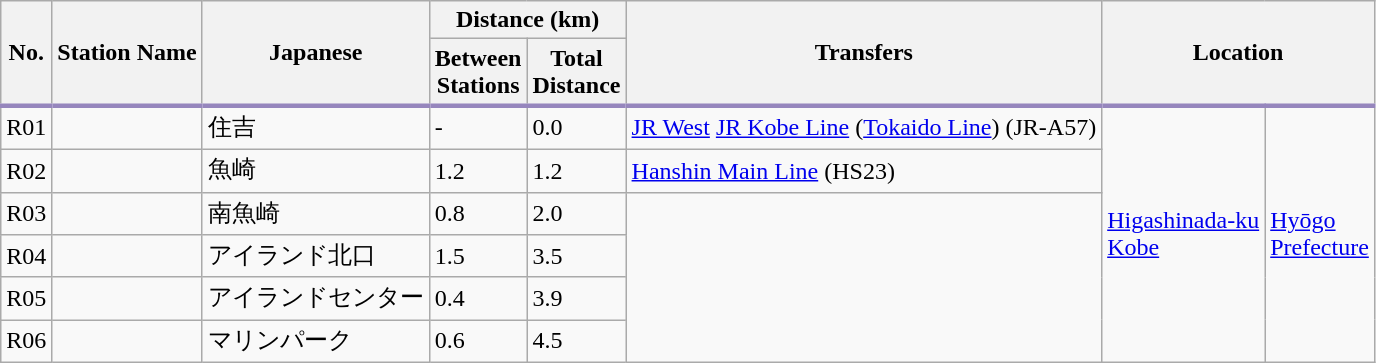<table class="wikitable">
<tr>
<th rowspan="2" style="border-bottom:solid 3px #9686BD">No.</th>
<th rowspan="2" style="border-bottom:solid 3px #9686BD">Station Name</th>
<th rowspan="2" style="border-bottom:solid 3px #9686BD">Japanese</th>
<th colspan="2">Distance (km)</th>
<th rowspan="2" style="border-bottom:solid 3px #9686BD">Transfers</th>
<th colspan="2" rowspan="2" style="border-bottom:solid 3px #9686BD">Location</th>
</tr>
<tr>
<th style="border-bottom:solid 3px #9686BD">Between<br>Stations</th>
<th style="border-bottom:solid 3px #9686BD">Total<br>Distance</th>
</tr>
<tr>
<td>R01</td>
<td></td>
<td>住吉</td>
<td>-</td>
<td>0.0</td>
<td> <a href='#'>JR West</a> <a href='#'>JR Kobe Line</a> (<a href='#'>Tokaido Line</a>) (JR-A57)</td>
<td rowspan="6"><a href='#'>Higashinada-ku<br>Kobe</a></td>
<td rowspan="6"><a href='#'>Hyōgo<br>Prefecture</a></td>
</tr>
<tr>
<td>R02</td>
<td></td>
<td>魚崎</td>
<td>1.2</td>
<td>1.2</td>
<td> <a href='#'>Hanshin Main Line</a> (HS23)</td>
</tr>
<tr>
<td>R03</td>
<td></td>
<td>南魚崎</td>
<td>0.8</td>
<td>2.0</td>
<td rowspan="4"></td>
</tr>
<tr>
<td>R04</td>
<td></td>
<td>アイランド北口</td>
<td>1.5</td>
<td>3.5</td>
</tr>
<tr>
<td>R05</td>
<td></td>
<td>アイランドセンター</td>
<td>0.4</td>
<td>3.9</td>
</tr>
<tr>
<td>R06</td>
<td></td>
<td>マリンパーク</td>
<td>0.6</td>
<td>4.5</td>
</tr>
</table>
